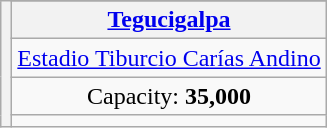<table class="wikitable" style="text-align:center">
<tr>
<th rowspan="8"></th>
</tr>
<tr>
<th><a href='#'>Tegucigalpa</a></th>
</tr>
<tr>
<td><a href='#'>Estadio Tiburcio Carías Andino</a></td>
</tr>
<tr>
<td>Capacity: <strong>35,000</strong></td>
</tr>
<tr>
<td></td>
</tr>
</table>
